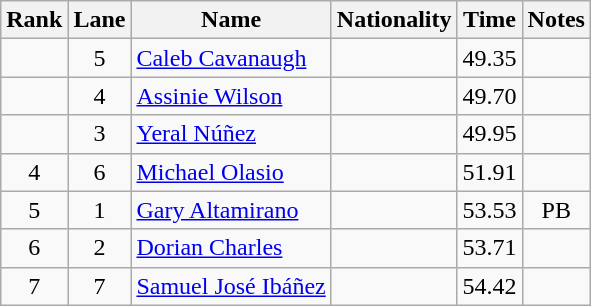<table class="wikitable sortable" style="text-align:center">
<tr>
<th>Rank</th>
<th>Lane</th>
<th>Name</th>
<th>Nationality</th>
<th>Time</th>
<th>Notes</th>
</tr>
<tr>
<td></td>
<td>5</td>
<td align=left><a href='#'>Caleb Cavanaugh</a></td>
<td align=left></td>
<td>49.35</td>
<td></td>
</tr>
<tr>
<td></td>
<td>4</td>
<td align=left><a href='#'>Assinie Wilson</a></td>
<td align=left></td>
<td>49.70</td>
<td></td>
</tr>
<tr>
<td></td>
<td>3</td>
<td align=left><a href='#'>Yeral Núñez</a></td>
<td align=left></td>
<td>49.95</td>
<td></td>
</tr>
<tr>
<td>4</td>
<td>6</td>
<td align=left><a href='#'>Michael Olasio</a></td>
<td align=left></td>
<td>51.91</td>
<td></td>
</tr>
<tr>
<td>5</td>
<td>1</td>
<td align=left><a href='#'>Gary Altamirano</a></td>
<td align=left></td>
<td>53.53</td>
<td>PB</td>
</tr>
<tr>
<td>6</td>
<td>2</td>
<td align=left><a href='#'>Dorian Charles</a></td>
<td align=left></td>
<td>53.71</td>
<td></td>
</tr>
<tr>
<td>7</td>
<td>7</td>
<td align=left><a href='#'>Samuel José Ibáñez</a></td>
<td align=left></td>
<td>54.42</td>
<td></td>
</tr>
</table>
